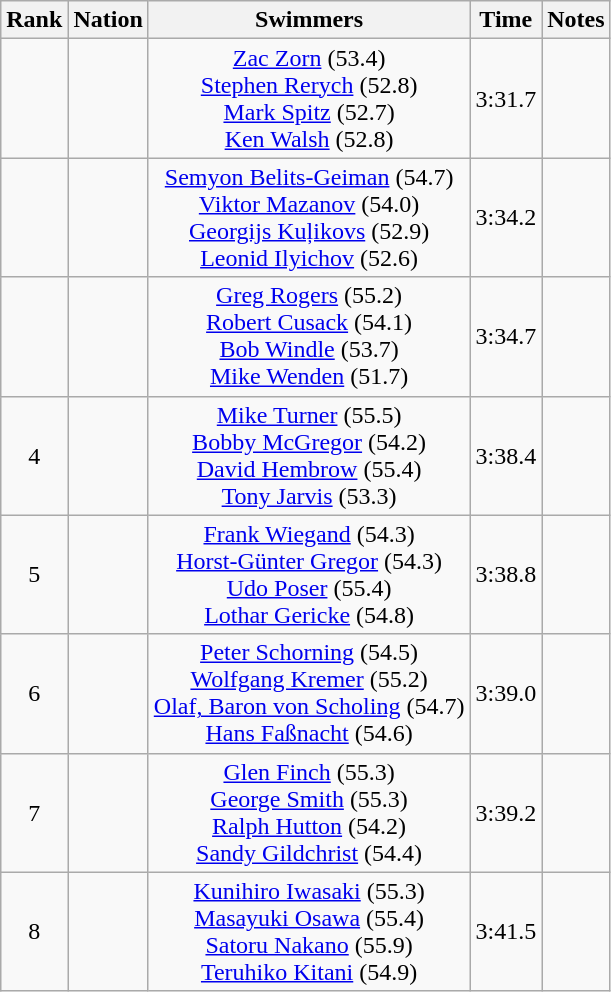<table class="wikitable sortable" style="text-align:center">
<tr>
<th>Rank</th>
<th>Nation</th>
<th>Swimmers</th>
<th>Time</th>
<th>Notes</th>
</tr>
<tr>
<td></td>
<td></td>
<td><a href='#'>Zac Zorn</a> (53.4) <br><a href='#'>Stephen Rerych</a> (52.8)<br><a href='#'>Mark Spitz</a> (52.7)<br><a href='#'>Ken Walsh</a> (52.8)</td>
<td>3:31.7</td>
<td></td>
</tr>
<tr>
<td></td>
<td></td>
<td><a href='#'>Semyon Belits-Geiman</a> (54.7) <br><a href='#'>Viktor Mazanov</a> (54.0)<br><a href='#'>Georgijs Kuļikovs</a> (52.9)<br><a href='#'>Leonid Ilyichov</a> (52.6)</td>
<td>3:34.2</td>
<td></td>
</tr>
<tr>
<td></td>
<td></td>
<td><a href='#'>Greg Rogers</a> (55.2) <br><a href='#'>Robert Cusack</a> (54.1)<br><a href='#'>Bob Windle</a> (53.7)<br><a href='#'>Mike Wenden</a> (51.7)</td>
<td>3:34.7</td>
<td></td>
</tr>
<tr>
<td>4</td>
<td></td>
<td><a href='#'>Mike Turner</a> (55.5) <br><a href='#'>Bobby McGregor</a> (54.2)<br><a href='#'>David Hembrow</a> (55.4)<br><a href='#'>Tony Jarvis</a> (53.3)</td>
<td>3:38.4</td>
<td></td>
</tr>
<tr>
<td>5</td>
<td></td>
<td><a href='#'>Frank Wiegand</a> (54.3) <br><a href='#'>Horst-Günter Gregor</a> (54.3)<br><a href='#'>Udo Poser</a> (55.4)<br><a href='#'>Lothar Gericke</a> (54.8)</td>
<td>3:38.8</td>
<td></td>
</tr>
<tr>
<td>6</td>
<td></td>
<td><a href='#'>Peter Schorning</a> (54.5) <br><a href='#'>Wolfgang Kremer</a> (55.2)<br><a href='#'>Olaf, Baron von Scholing</a> (54.7)<br><a href='#'>Hans Faßnacht</a> (54.6)</td>
<td>3:39.0</td>
<td></td>
</tr>
<tr>
<td>7</td>
<td></td>
<td><a href='#'>Glen Finch</a> (55.3) <br><a href='#'>George Smith</a> (55.3)<br><a href='#'>Ralph Hutton</a> (54.2)<br><a href='#'>Sandy Gildchrist</a> (54.4)</td>
<td>3:39.2</td>
<td></td>
</tr>
<tr>
<td>8</td>
<td></td>
<td><a href='#'>Kunihiro Iwasaki</a> (55.3) <br><a href='#'>Masayuki Osawa</a> (55.4)<br><a href='#'>Satoru Nakano</a> (55.9)<br><a href='#'>Teruhiko Kitani</a> (54.9)</td>
<td>3:41.5</td>
<td></td>
</tr>
</table>
